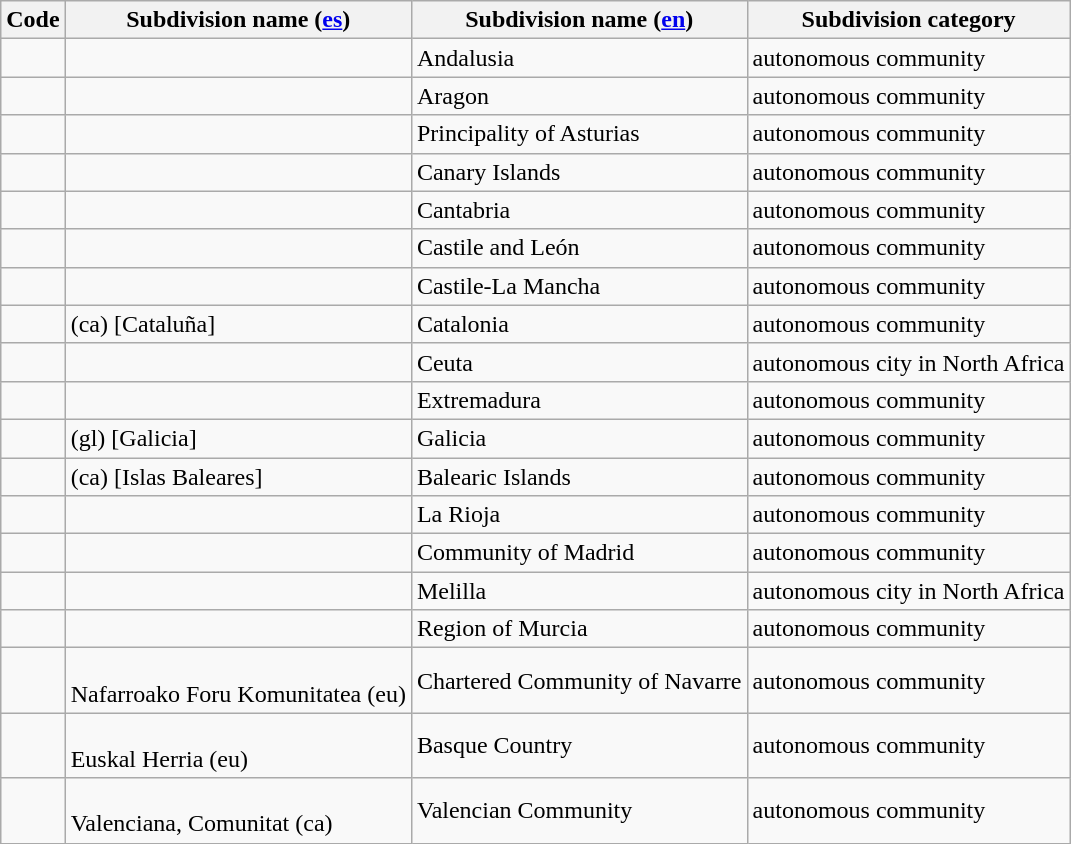<table class="wikitable sortable">
<tr>
<th>Code</th>
<th>Subdivision name (<a href='#'>es</a>) </th>
<th>Subdivision name (<a href='#'>en</a>) </th>
<th>Subdivision category</th>
</tr>
<tr>
<td></td>
<td></td>
<td>Andalusia</td>
<td>autonomous community</td>
</tr>
<tr>
<td></td>
<td></td>
<td>Aragon</td>
<td>autonomous community</td>
</tr>
<tr>
<td></td>
<td></td>
<td>Principality of Asturias</td>
<td>autonomous community</td>
</tr>
<tr>
<td></td>
<td></td>
<td>Canary Islands</td>
<td>autonomous community</td>
</tr>
<tr>
<td></td>
<td></td>
<td>Cantabria</td>
<td>autonomous community</td>
</tr>
<tr>
<td></td>
<td></td>
<td>Castile and León</td>
<td>autonomous community</td>
</tr>
<tr>
<td></td>
<td></td>
<td>Castile-La Mancha</td>
<td>autonomous community</td>
</tr>
<tr>
<td></td>
<td> (ca) [Cataluña]</td>
<td>Catalonia</td>
<td>autonomous community</td>
</tr>
<tr>
<td></td>
<td></td>
<td>Ceuta</td>
<td>autonomous city in North Africa</td>
</tr>
<tr>
<td></td>
<td></td>
<td>Extremadura</td>
<td>autonomous community</td>
</tr>
<tr>
<td></td>
<td> (gl) [Galicia]</td>
<td>Galicia</td>
<td>autonomous community</td>
</tr>
<tr>
<td></td>
<td> (ca) [Islas Baleares]</td>
<td>Balearic Islands</td>
<td>autonomous community</td>
</tr>
<tr>
<td></td>
<td></td>
<td>La Rioja</td>
<td>autonomous community</td>
</tr>
<tr>
<td></td>
<td></td>
<td>Community of Madrid</td>
<td>autonomous community</td>
</tr>
<tr>
<td></td>
<td></td>
<td>Melilla</td>
<td>autonomous city in North Africa</td>
</tr>
<tr>
<td></td>
<td></td>
<td>Region of Murcia</td>
<td>autonomous community</td>
</tr>
<tr>
<td></td>
<td><br>Nafarroako Foru Komunitatea (eu)</td>
<td>Chartered Community of Navarre</td>
<td>autonomous community</td>
</tr>
<tr>
<td></td>
<td><br>Euskal Herria (eu)</td>
<td>Basque Country</td>
<td>autonomous community</td>
</tr>
<tr>
<td></td>
<td><br>Valenciana, Comunitat (ca)</td>
<td>Valencian Community</td>
<td>autonomous community</td>
</tr>
</table>
